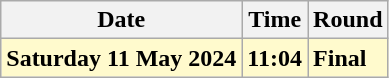<table class="wikitable">
<tr>
<th>Date</th>
<th>Time</th>
<th>Round</th>
</tr>
<tr>
<td style=background:lemonchiffon><strong>Saturday 11 May 2024</strong></td>
<td style=background:lemonchiffon><strong>11:04</strong></td>
<td style=background:lemonchiffon><strong>Final</strong></td>
</tr>
</table>
